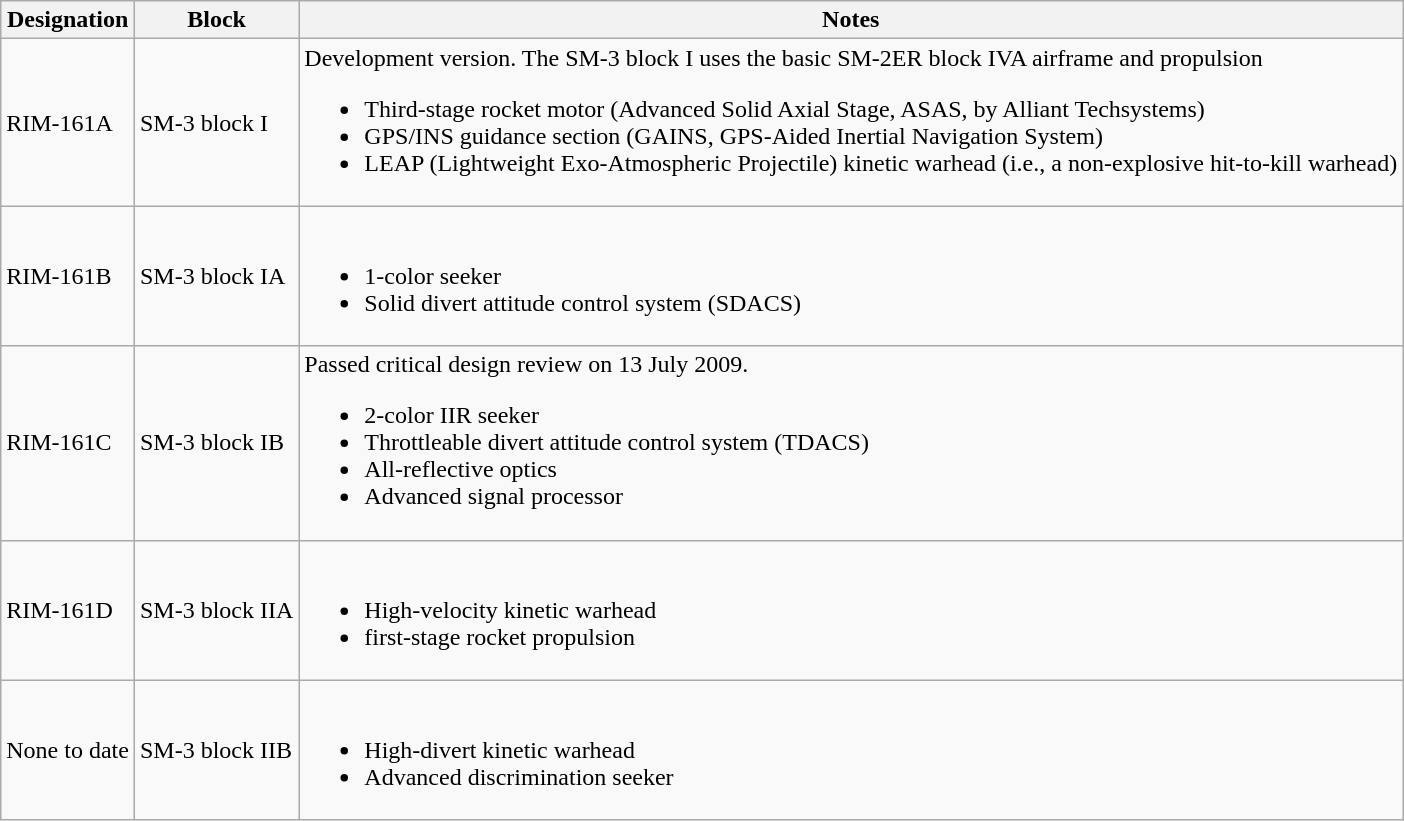<table class="wikitable">
<tr>
<th scope="col">Designation</th>
<th scope="col">Block</th>
<th scope="col">Notes</th>
</tr>
<tr>
<td>RIM-161A</td>
<td>SM-3 block I</td>
<td>Development version. The SM-3 block I uses the basic SM-2ER block IVA airframe and propulsion<br><ul><li>Third-stage rocket motor (Advanced Solid Axial Stage, ASAS, by Alliant Techsystems)</li><li>GPS/INS guidance section (GAINS, GPS-Aided Inertial Navigation System)</li><li>LEAP (Lightweight Exo-Atmospheric Projectile) kinetic warhead (i.e., a non-explosive hit-to-kill warhead)</li></ul></td>
</tr>
<tr>
<td>RIM-161B</td>
<td>SM-3 block IA</td>
<td><br><ul><li>1-color seeker</li><li>Solid divert attitude control system (SDACS)</li></ul></td>
</tr>
<tr>
<td>RIM-161C</td>
<td>SM-3 block IB</td>
<td>Passed critical design review on 13 July 2009.<br><ul><li>2-color IIR seeker</li><li>Throttleable divert attitude control system (TDACS)</li><li>All-reflective optics</li><li>Advanced signal processor</li></ul></td>
</tr>
<tr>
<td>RIM-161D</td>
<td>SM-3 block IIA</td>
<td><br><ul><li>High-velocity kinetic warhead</li><li> first-stage rocket propulsion</li></ul></td>
</tr>
<tr>
<td>None to date</td>
<td>SM-3 block IIB</td>
<td><br><ul><li>High-divert kinetic warhead</li><li>Advanced discrimination seeker</li></ul></td>
</tr>
</table>
